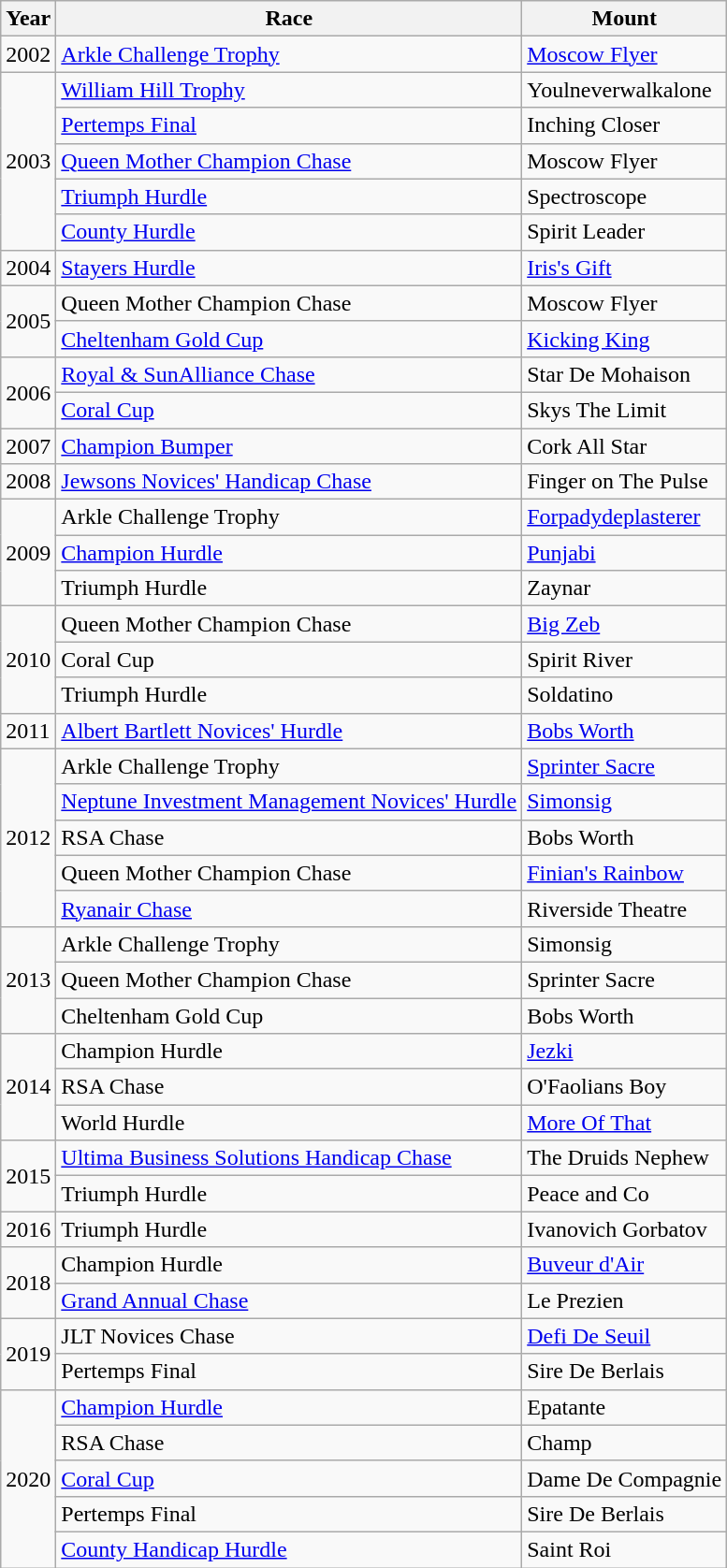<table class="wikitable">
<tr>
<th>Year</th>
<th>Race</th>
<th>Mount</th>
</tr>
<tr>
<td>2002</td>
<td><a href='#'>Arkle Challenge Trophy</a></td>
<td><a href='#'>Moscow Flyer</a></td>
</tr>
<tr>
<td rowspan=5>2003</td>
<td><a href='#'>William Hill Trophy</a></td>
<td>Youlneverwalkalone</td>
</tr>
<tr>
<td><a href='#'>Pertemps Final</a></td>
<td>Inching Closer</td>
</tr>
<tr>
<td><a href='#'>Queen Mother Champion Chase</a></td>
<td>Moscow Flyer</td>
</tr>
<tr>
<td><a href='#'>Triumph Hurdle</a></td>
<td>Spectroscope</td>
</tr>
<tr>
<td><a href='#'>County Hurdle</a></td>
<td>Spirit Leader</td>
</tr>
<tr>
<td>2004</td>
<td><a href='#'>Stayers Hurdle</a></td>
<td><a href='#'>Iris's Gift</a></td>
</tr>
<tr>
<td rowspan=2>2005</td>
<td>Queen Mother Champion Chase</td>
<td>Moscow Flyer</td>
</tr>
<tr>
<td><a href='#'>Cheltenham Gold Cup</a></td>
<td><a href='#'>Kicking King</a></td>
</tr>
<tr>
<td rowspan=2>2006</td>
<td><a href='#'>Royal & SunAlliance Chase</a></td>
<td>Star De Mohaison</td>
</tr>
<tr>
<td><a href='#'>Coral Cup</a></td>
<td>Skys The Limit</td>
</tr>
<tr>
<td>2007</td>
<td><a href='#'>Champion Bumper</a></td>
<td>Cork All Star</td>
</tr>
<tr>
<td>2008</td>
<td><a href='#'>Jewsons Novices' Handicap Chase</a></td>
<td>Finger on The Pulse</td>
</tr>
<tr>
<td rowspan=3>2009</td>
<td>Arkle Challenge Trophy</td>
<td><a href='#'>Forpadydeplasterer</a></td>
</tr>
<tr>
<td><a href='#'>Champion Hurdle</a></td>
<td><a href='#'>Punjabi</a></td>
</tr>
<tr>
<td>Triumph Hurdle</td>
<td>Zaynar</td>
</tr>
<tr>
<td rowspan=3>2010</td>
<td>Queen Mother Champion Chase</td>
<td><a href='#'>Big Zeb</a></td>
</tr>
<tr>
<td>Coral Cup</td>
<td>Spirit River</td>
</tr>
<tr>
<td>Triumph Hurdle</td>
<td>Soldatino</td>
</tr>
<tr>
<td>2011</td>
<td><a href='#'>Albert Bartlett Novices' Hurdle</a></td>
<td><a href='#'>Bobs Worth</a></td>
</tr>
<tr>
<td rowspan=5>2012</td>
<td>Arkle Challenge Trophy</td>
<td><a href='#'>Sprinter Sacre</a></td>
</tr>
<tr>
<td><a href='#'>Neptune Investment Management Novices' Hurdle</a></td>
<td><a href='#'>Simonsig</a></td>
</tr>
<tr>
<td>RSA Chase</td>
<td>Bobs Worth</td>
</tr>
<tr>
<td>Queen Mother Champion Chase</td>
<td><a href='#'>Finian's Rainbow</a></td>
</tr>
<tr>
<td><a href='#'>Ryanair Chase</a></td>
<td>Riverside Theatre</td>
</tr>
<tr>
<td rowspan=3>2013</td>
<td>Arkle Challenge Trophy</td>
<td>Simonsig</td>
</tr>
<tr>
<td>Queen Mother Champion Chase</td>
<td>Sprinter Sacre</td>
</tr>
<tr>
<td>Cheltenham Gold Cup</td>
<td>Bobs Worth</td>
</tr>
<tr>
<td rowspan=3>2014</td>
<td>Champion Hurdle</td>
<td><a href='#'>Jezki</a></td>
</tr>
<tr>
<td>RSA Chase</td>
<td>O'Faolians Boy</td>
</tr>
<tr>
<td>World Hurdle</td>
<td><a href='#'>More Of That</a></td>
</tr>
<tr>
<td rowspan=2>2015</td>
<td><a href='#'>Ultima Business Solutions Handicap Chase</a></td>
<td>The Druids Nephew</td>
</tr>
<tr>
<td>Triumph Hurdle</td>
<td>Peace and Co</td>
</tr>
<tr>
<td>2016</td>
<td>Triumph Hurdle</td>
<td>Ivanovich Gorbatov</td>
</tr>
<tr>
<td rowspan=2>2018</td>
<td>Champion Hurdle</td>
<td><a href='#'>Buveur d'Air</a></td>
</tr>
<tr>
<td><a href='#'>Grand Annual Chase</a></td>
<td>Le Prezien</td>
</tr>
<tr>
<td rowspan=2>2019</td>
<td>JLT Novices Chase</td>
<td><a href='#'>Defi De Seuil</a></td>
</tr>
<tr>
<td>Pertemps Final</td>
<td>Sire De Berlais</td>
</tr>
<tr>
<td rowspan=5>2020</td>
<td><a href='#'>Champion Hurdle</a></td>
<td>Epatante</td>
</tr>
<tr>
<td>RSA Chase</td>
<td>Champ</td>
</tr>
<tr>
<td><a href='#'>Coral Cup</a></td>
<td>Dame De Compagnie</td>
</tr>
<tr>
<td>Pertemps Final</td>
<td>Sire De Berlais</td>
</tr>
<tr>
<td><a href='#'>County Handicap Hurdle</a></td>
<td>Saint Roi</td>
</tr>
</table>
